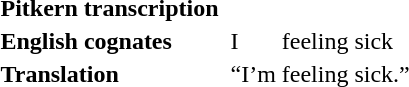<table>
<tr>
<td><strong>Pitkern transcription</strong></td>
<td></td>
<td></td>
<td></td>
<td></td>
</tr>
<tr>
<td><strong>English cognates</strong></td>
<td></td>
<td>I</td>
<td>feeling</td>
<td>sick</td>
</tr>
<tr>
<td><strong>Translation</strong></td>
<td></td>
<td>“I’m</td>
<td>feeling</td>
<td>sick.”</td>
</tr>
</table>
